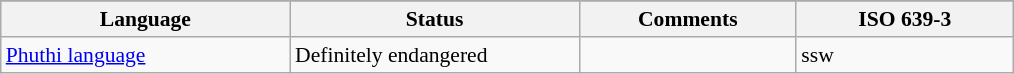<table class="wikitable" style="margin:auto; font-size:90%;">
<tr>
</tr>
<tr>
<th style="width:20%;">Language</th>
<th style="width:20%;">Status</th>
<th style="width:15%;">Comments</th>
<th style="width:15%;">ISO 639-3</th>
</tr>
<tr>
<td><a href='#'>Phuthi language</a></td>
<td>Definitely endangered</td>
<td> </td>
<td>ssw</td>
</tr>
</table>
